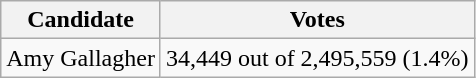<table class="wikitable">
<tr>
<th>Candidate</th>
<th>Votes</th>
</tr>
<tr>
<td>Amy Gallagher</td>
<td>34,449 out of 2,495,559 (1.4%)</td>
</tr>
</table>
